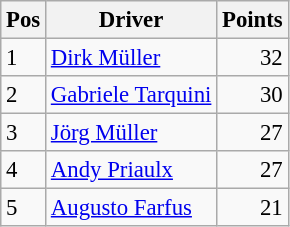<table class="wikitable" style="font-size: 95%;">
<tr>
<th>Pos</th>
<th>Driver</th>
<th>Points</th>
</tr>
<tr>
<td>1</td>
<td> <a href='#'>Dirk Müller</a></td>
<td align=right>32</td>
</tr>
<tr>
<td>2</td>
<td> <a href='#'>Gabriele Tarquini</a></td>
<td align=right>30</td>
</tr>
<tr>
<td>3</td>
<td> <a href='#'>Jörg Müller</a></td>
<td align=right>27</td>
</tr>
<tr>
<td>4</td>
<td> <a href='#'>Andy Priaulx</a></td>
<td align=right>27</td>
</tr>
<tr>
<td>5</td>
<td> <a href='#'>Augusto Farfus</a></td>
<td align=right>21</td>
</tr>
</table>
